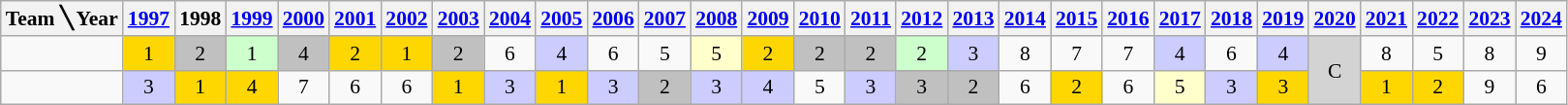<table class=wikitable style="text-align:center; font-size:90%;">
<tr>
<th>Team ╲ Year</th>
<th><a href='#'>1997</a></th>
<th>1998</th>
<th><a href='#'>1999</a></th>
<th><a href='#'>2000</a></th>
<th><a href='#'>2001</a></th>
<th><a href='#'>2002</a></th>
<th><a href='#'>2003</a></th>
<th><a href='#'>2004</a></th>
<th><a href='#'>2005</a></th>
<th><a href='#'>2006</a></th>
<th><a href='#'>2007</a></th>
<th><a href='#'>2008</a></th>
<th><a href='#'>2009</a></th>
<th><a href='#'>2010</a></th>
<th><a href='#'>2011</a></th>
<th><a href='#'>2012</a></th>
<th><a href='#'>2013</a></th>
<th><a href='#'>2014</a></th>
<th><a href='#'>2015</a></th>
<th><a href='#'>2016</a></th>
<th><a href='#'>2017</a></th>
<th><a href='#'>2018</a></th>
<th><a href='#'>2019</a></th>
<th><a href='#'>2020</a></th>
<th><a href='#'>2021</a></th>
<th><a href='#'>2022</a></th>
<th><a href='#'>2023</a></th>
<th><a href='#'>2024</a></th>
</tr>
<tr>
<td align=left><strong></strong></td>
<td bgcolor=gold>1</td>
<td bgcolor=silver>2</td>
<td bgcolor=CCFFCC>1</td>
<td bgcolor=silver>4</td>
<td bgcolor=gold>2</td>
<td bgcolor=gold>1</td>
<td bgcolor=silver>2</td>
<td>6</td>
<td bgcolor=ccccff>4</td>
<td>6</td>
<td>5</td>
<td bgcolor=FFFFCC>5</td>
<td bgcolor=gold>2</td>
<td bgcolor=silver>2</td>
<td bgcolor=silver>2</td>
<td bgcolor=CCFFCC>2</td>
<td bgcolor=CCCCFF>3</td>
<td>8</td>
<td>7</td>
<td>7</td>
<td bgcolor=ccccff>4</td>
<td>6</td>
<td bgcolor=ccccff>4</td>
<td bgcolor=D3D3D3 rowspan=2>C</td>
<td>8</td>
<td>5</td>
<td>8</td>
<td>9</td>
</tr>
<tr>
<td align=left><strong></strong></td>
<td bgcolor=#CCCCFF>3</td>
<td bgcolor=gold>1</td>
<td bgcolor=gold>4</td>
<td>7</td>
<td>6</td>
<td>6</td>
<td bgcolor=gold>1</td>
<td bgcolor=ccccff>3</td>
<td bgcolor=gold>1</td>
<td bgcolor=ccccff>3</td>
<td bgcolor=silver>2</td>
<td bgcolor=ccccff>3</td>
<td bgcolor=ccccff>4</td>
<td>5</td>
<td bgcolor=ccccff>3</td>
<td bgcolor=silver>3</td>
<td bgcolor=silver>2</td>
<td>6</td>
<td bgcolor=gold>2</td>
<td>6</td>
<td bgcolor=FFFFCC>5</td>
<td bgcolor=CCCCFF>3</td>
<td bgcolor=gold>3</td>
<td bgcolor=gold>1</td>
<td bgcolor=gold>2</td>
<td>9</td>
<td>6</td>
</tr>
</table>
